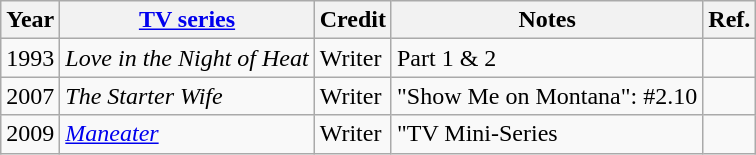<table class="wikitable sortable">
<tr>
<th>Year</th>
<th><a href='#'>TV series</a></th>
<th>Credit</th>
<th>Notes</th>
<th>Ref.</th>
</tr>
<tr>
<td>1993</td>
<td><em>Love in the Night of Heat</em></td>
<td>Writer</td>
<td>Part 1 & 2</td>
<td></td>
</tr>
<tr>
<td>2007</td>
<td><em>The Starter Wife</em></td>
<td>Writer</td>
<td>"Show Me on Montana": #2.10</td>
<td></td>
</tr>
<tr>
<td>2009</td>
<td><em><a href='#'>Maneater</a></em></td>
<td>Writer</td>
<td>"TV Mini-Series</td>
<td></td>
</tr>
</table>
